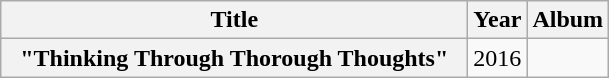<table class="wikitable plainrowheaders" style="text-align:center">
<tr>
<th scope="col" style="width:19em;">Title</th>
<th scope="col" style="width:1em;">Year</th>
<th scope="col">Album</th>
</tr>
<tr>
<th scope="row">"Thinking Through Thorough Thoughts"</th>
<td>2016</td>
<td></td>
</tr>
</table>
